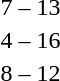<table style="text-align:center">
<tr>
<th width=200></th>
<th width=100></th>
<th width=200></th>
</tr>
<tr>
<td align=right></td>
<td>7 – 13</td>
<td align=left><strong></strong></td>
</tr>
<tr>
<td align=right></td>
<td>4 – 16</td>
<td align=left><strong></strong></td>
</tr>
<tr>
<td align=right></td>
<td>8 – 12</td>
<td align=left><strong></strong></td>
</tr>
</table>
